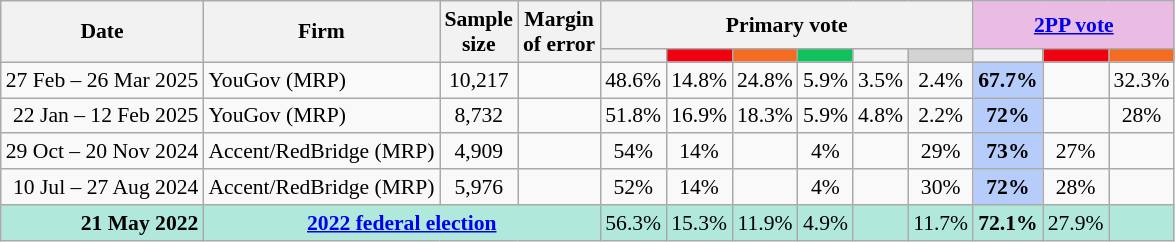<table class="nowrap wikitable tpl-blanktable" style=text-align:center;font-size:90%>
<tr>
<th rowspan=2>Date</th>
<th rowspan=2>Firm</th>
<th rowspan=2>Sample<br>size</th>
<th rowspan=2>Margin<br>of error</th>
<th colspan=6>Primary vote</th>
<th colspan=3 class=unsortable style=background:#ebbce3><a href='#'>2PP vote</a></th>
</tr>
<tr>
<th style=background:></th>
<th class="unsortable" style="background:#F00011"></th>
<th class=unsortable style=background:#f36c21></th>
<th class=unsortable style=background:#10C25B></th>
<th class=unsortable style=background:></th>
<th class=unsortable style=background:lightgray></th>
<th style=background:></th>
<th class="unsortable" style="background:#F00011"></th>
<th class=unsortable style=background:#f36c21></th>
</tr>
<tr>
<td align=right>27 Feb – 26 Mar 2025</td>
<td align=left>YouGov (MRP)</td>
<td>10,217</td>
<td></td>
<td>48.6%</td>
<td>14.8%</td>
<td>24.8%</td>
<td>5.9%</td>
<td>3.5%</td>
<td>2.4%</td>
<th style="background:#B6CDFB">67.7%</th>
<td></td>
<td>32.3%</td>
</tr>
<tr>
<td align=right>22 Jan – 12 Feb 2025</td>
<td align=left>YouGov (MRP)</td>
<td>8,732</td>
<td></td>
<td>51.8%</td>
<td>16.9%</td>
<td>18.3%</td>
<td>5.9%</td>
<td>4.8%</td>
<td>2.2%</td>
<th style="background:#B6CDFB">72%</th>
<td></td>
<td>28%</td>
</tr>
<tr>
<td align=right>29 Oct – 20 Nov 2024</td>
<td align=left>Accent/RedBridge (MRP)</td>
<td>4,909</td>
<td></td>
<td>54%</td>
<td>14%</td>
<td></td>
<td>4%</td>
<td></td>
<td>29%</td>
<th style="background:#B6CDFB">73%</th>
<td>27%</td>
<td></td>
</tr>
<tr>
<td align=right>10 Jul – 27 Aug 2024</td>
<td align=left>Accent/RedBridge (MRP)</td>
<td>5,976</td>
<td></td>
<td>52%</td>
<td>14%</td>
<td></td>
<td>4%</td>
<td></td>
<td>30%</td>
<th style="background:#B6CDFB">72%</th>
<td>28%</td>
<td></td>
</tr>
<tr style=background:#b0e9db>
<td style=text-align:right data-sort-value=21-May-2022><strong>21 May 2022</strong></td>
<td colspan=3 style=text-align:center><strong><a href='#'>2022 federal election</a></strong></td>
<td>56.3%</td>
<td>15.3%</td>
<td>11.9%</td>
<td>4.9%</td>
<td></td>
<td>11.7%</td>
<td><strong>72.1%</strong></td>
<td>27.9%</td>
<td></td>
</tr>
</table>
